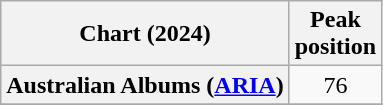<table class="wikitable sortable plainrowheaders" style="text-align:center">
<tr>
<th scope="col">Chart (2024)</th>
<th scope="col">Peak<br>position</th>
</tr>
<tr>
<th scope="row">Australian Albums (<a href='#'>ARIA</a>)</th>
<td>76</td>
</tr>
<tr>
</tr>
<tr>
</tr>
<tr>
</tr>
</table>
